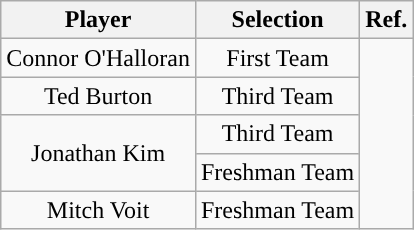<table class="wikitable sortable sortable" style="text-align: center">
<tr align=center>
<th>Player</th>
<th>Selection</th>
<th>Ref.</th>
</tr>
<tr>
<td>Connor O'Halloran</td>
<td>First Team</td>
<td rowspan="5"></td>
</tr>
<tr>
<td>Ted Burton</td>
<td>Third Team</td>
</tr>
<tr>
<td rowspan="2">Jonathan Kim</td>
<td>Third Team</td>
</tr>
<tr>
<td>Freshman Team</td>
</tr>
<tr>
<td>Mitch Voit</td>
<td>Freshman Team</td>
</tr>
</table>
